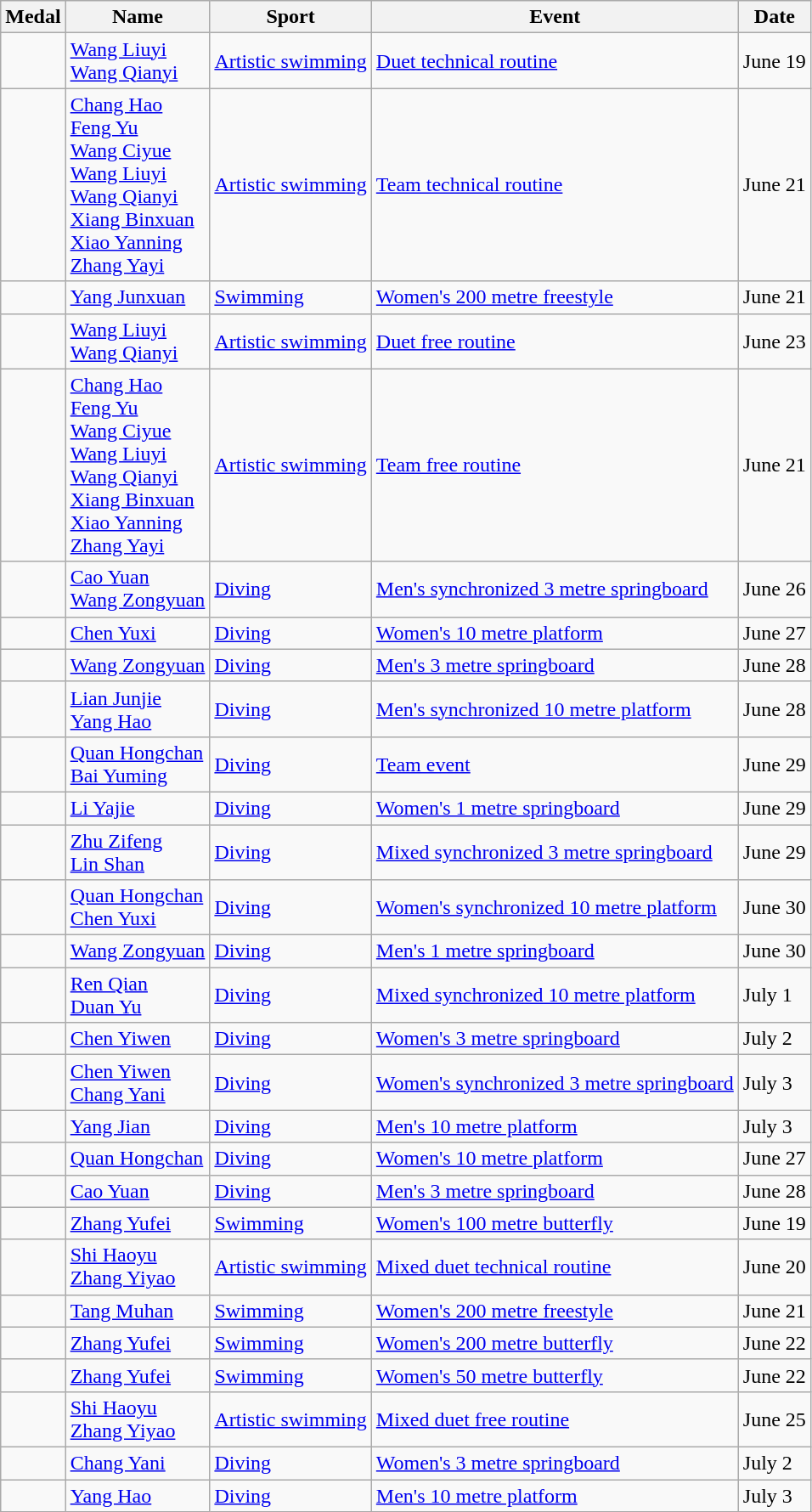<table class="wikitable sortable">
<tr>
<th>Medal</th>
<th>Name</th>
<th>Sport</th>
<th>Event</th>
<th>Date</th>
</tr>
<tr>
<td></td>
<td><a href='#'>Wang Liuyi</a><br><a href='#'>Wang Qianyi</a></td>
<td><a href='#'>Artistic swimming</a></td>
<td><a href='#'>Duet technical routine</a></td>
<td>June 19</td>
</tr>
<tr>
<td></td>
<td><a href='#'>Chang Hao</a><br><a href='#'>Feng Yu</a><br><a href='#'>Wang Ciyue</a><br><a href='#'>Wang Liuyi</a><br><a href='#'>Wang Qianyi</a><br><a href='#'>Xiang Binxuan</a><br><a href='#'>Xiao Yanning</a><br><a href='#'>Zhang Yayi</a></td>
<td><a href='#'>Artistic swimming</a></td>
<td><a href='#'>Team technical routine</a></td>
<td>June 21</td>
</tr>
<tr>
<td></td>
<td><a href='#'>Yang Junxuan</a></td>
<td><a href='#'>Swimming</a></td>
<td><a href='#'>Women's 200 metre freestyle</a></td>
<td>June 21</td>
</tr>
<tr>
<td></td>
<td><a href='#'>Wang Liuyi</a><br><a href='#'>Wang Qianyi</a></td>
<td><a href='#'>Artistic swimming</a></td>
<td><a href='#'>Duet free routine</a></td>
<td>June 23</td>
</tr>
<tr>
<td></td>
<td><a href='#'>Chang Hao</a><br><a href='#'>Feng Yu</a><br><a href='#'>Wang Ciyue</a><br><a href='#'>Wang Liuyi</a><br><a href='#'>Wang Qianyi</a><br><a href='#'>Xiang Binxuan</a><br><a href='#'>Xiao Yanning</a><br><a href='#'>Zhang Yayi</a></td>
<td><a href='#'>Artistic swimming</a></td>
<td><a href='#'>Team free routine</a></td>
<td>June 21</td>
</tr>
<tr>
<td></td>
<td><a href='#'>Cao Yuan</a><br><a href='#'>Wang Zongyuan</a></td>
<td><a href='#'>Diving</a></td>
<td><a href='#'>Men's synchronized 3 metre springboard</a></td>
<td>June 26</td>
</tr>
<tr>
<td></td>
<td><a href='#'>Chen Yuxi</a></td>
<td><a href='#'>Diving</a></td>
<td><a href='#'>Women's 10 metre platform</a></td>
<td>June 27</td>
</tr>
<tr>
<td></td>
<td><a href='#'>Wang Zongyuan</a></td>
<td><a href='#'>Diving</a></td>
<td><a href='#'>Men's 3 metre springboard</a></td>
<td>June 28</td>
</tr>
<tr>
<td></td>
<td><a href='#'>Lian Junjie</a><br><a href='#'>Yang Hao</a></td>
<td><a href='#'>Diving</a></td>
<td><a href='#'>Men's synchronized 10 metre platform</a></td>
<td>June 28</td>
</tr>
<tr>
<td></td>
<td><a href='#'>Quan Hongchan</a><br><a href='#'>Bai Yuming</a></td>
<td><a href='#'>Diving</a></td>
<td><a href='#'>Team event</a></td>
<td>June 29</td>
</tr>
<tr>
<td></td>
<td><a href='#'>Li Yajie</a></td>
<td><a href='#'>Diving</a></td>
<td><a href='#'>Women's 1 metre springboard</a></td>
<td>June 29</td>
</tr>
<tr>
<td></td>
<td><a href='#'>Zhu Zifeng</a><br><a href='#'>Lin Shan</a></td>
<td><a href='#'>Diving</a></td>
<td><a href='#'>Mixed synchronized 3 metre springboard</a></td>
<td>June 29</td>
</tr>
<tr>
<td></td>
<td><a href='#'>Quan Hongchan</a><br><a href='#'>Chen Yuxi</a></td>
<td><a href='#'>Diving</a></td>
<td><a href='#'>Women's synchronized 10 metre platform</a></td>
<td>June 30</td>
</tr>
<tr>
<td></td>
<td><a href='#'>Wang Zongyuan</a></td>
<td><a href='#'>Diving</a></td>
<td><a href='#'>Men's 1 metre springboard</a></td>
<td>June 30</td>
</tr>
<tr>
<td></td>
<td><a href='#'>Ren Qian</a><br><a href='#'>Duan Yu</a></td>
<td><a href='#'>Diving</a></td>
<td><a href='#'>Mixed synchronized 10 metre platform</a></td>
<td>July 1</td>
</tr>
<tr>
<td></td>
<td><a href='#'>Chen Yiwen</a></td>
<td><a href='#'>Diving</a></td>
<td><a href='#'>Women's 3 metre springboard</a></td>
<td>July 2</td>
</tr>
<tr>
<td></td>
<td><a href='#'>Chen Yiwen</a><br><a href='#'>Chang Yani</a></td>
<td><a href='#'>Diving</a></td>
<td><a href='#'>Women's synchronized 3 metre springboard</a></td>
<td>July 3</td>
</tr>
<tr>
<td></td>
<td><a href='#'>Yang Jian</a></td>
<td><a href='#'>Diving</a></td>
<td><a href='#'>Men's 10 metre platform</a></td>
<td>July 3</td>
</tr>
<tr>
<td></td>
<td><a href='#'>Quan Hongchan</a></td>
<td><a href='#'>Diving</a></td>
<td><a href='#'>Women's 10 metre platform</a></td>
<td>June 27</td>
</tr>
<tr>
<td></td>
<td><a href='#'>Cao Yuan</a></td>
<td><a href='#'>Diving</a></td>
<td><a href='#'>Men's 3 metre springboard</a></td>
<td>June 28</td>
</tr>
<tr>
<td></td>
<td><a href='#'>Zhang Yufei</a></td>
<td><a href='#'>Swimming</a></td>
<td><a href='#'>Women's 100 metre butterfly</a></td>
<td>June 19</td>
</tr>
<tr>
<td></td>
<td><a href='#'>Shi Haoyu</a><br><a href='#'>Zhang Yiyao</a></td>
<td><a href='#'>Artistic swimming</a></td>
<td><a href='#'>Mixed duet technical routine</a></td>
<td>June 20</td>
</tr>
<tr>
<td></td>
<td><a href='#'>Tang Muhan</a></td>
<td><a href='#'>Swimming</a></td>
<td><a href='#'>Women's 200 metre freestyle</a></td>
<td>June 21</td>
</tr>
<tr>
<td></td>
<td><a href='#'>Zhang Yufei</a></td>
<td><a href='#'>Swimming</a></td>
<td><a href='#'>Women's 200 metre butterfly</a></td>
<td>June 22</td>
</tr>
<tr>
<td></td>
<td><a href='#'>Zhang Yufei</a></td>
<td><a href='#'>Swimming</a></td>
<td><a href='#'>Women's 50 metre butterfly</a></td>
<td>June 22</td>
</tr>
<tr>
<td></td>
<td><a href='#'>Shi Haoyu</a><br><a href='#'>Zhang Yiyao</a></td>
<td><a href='#'>Artistic swimming</a></td>
<td><a href='#'>Mixed duet free routine</a></td>
<td>June 25</td>
</tr>
<tr>
<td></td>
<td><a href='#'>Chang Yani</a></td>
<td><a href='#'>Diving</a></td>
<td><a href='#'>Women's 3 metre springboard</a></td>
<td>July 2</td>
</tr>
<tr>
<td></td>
<td><a href='#'>Yang Hao</a></td>
<td><a href='#'>Diving</a></td>
<td><a href='#'>Men's 10 metre platform</a></td>
<td>July 3</td>
</tr>
</table>
